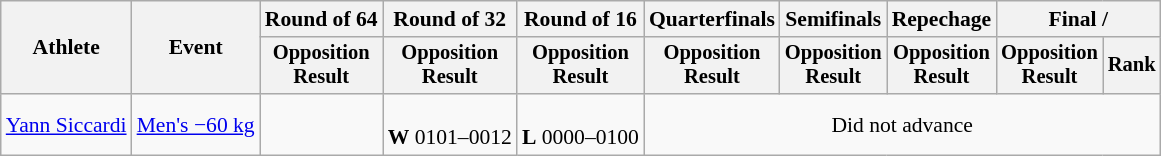<table class="wikitable" style="font-size:90%">
<tr>
<th rowspan="2">Athlete</th>
<th rowspan="2">Event</th>
<th>Round of 64</th>
<th>Round of 32</th>
<th>Round of 16</th>
<th>Quarterfinals</th>
<th>Semifinals</th>
<th>Repechage</th>
<th colspan=2>Final / </th>
</tr>
<tr style="font-size:95%">
<th>Opposition<br>Result</th>
<th>Opposition<br>Result</th>
<th>Opposition<br>Result</th>
<th>Opposition<br>Result</th>
<th>Opposition<br>Result</th>
<th>Opposition<br>Result</th>
<th>Opposition<br>Result</th>
<th>Rank</th>
</tr>
<tr align=center>
<td align=left><a href='#'>Yann Siccardi</a></td>
<td align=left><a href='#'>Men's −60 kg</a></td>
<td></td>
<td><br><strong>W</strong> 0101–0012</td>
<td><br><strong>L</strong> 0000–0100</td>
<td colspan=5>Did not advance</td>
</tr>
</table>
